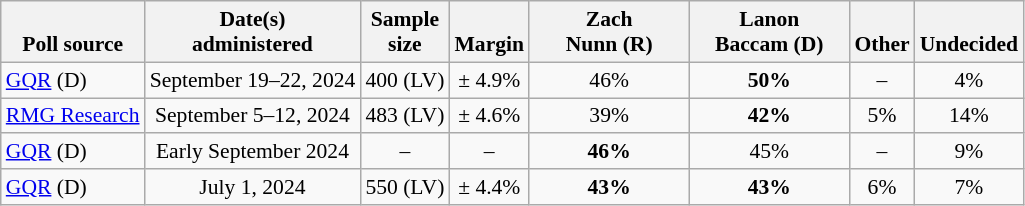<table class="wikitable" style="font-size:90%;text-align:center;">
<tr valign=bottom>
<th>Poll source</th>
<th>Date(s)<br>administered</th>
<th>Sample<br>size</th>
<th>Margin<br></th>
<th style="width:100px;">Zach<br>Nunn (R)</th>
<th style="width:100px;">Lanon<br>Baccam (D)</th>
<th>Other</th>
<th>Undecided</th>
</tr>
<tr>
<td style="text-align:left;"><a href='#'>GQR</a> (D)</td>
<td data-sort-value="2024-09-13">September 19–22, 2024</td>
<td>400 (LV)</td>
<td>± 4.9%</td>
<td>46%</td>
<td><strong>50%</strong></td>
<td>–</td>
<td>4%</td>
</tr>
<tr>
<td style="text-align:left;"><a href='#'>RMG Research</a></td>
<td data-sort-value="2024-09-13">September 5–12, 2024</td>
<td>483 (LV)</td>
<td>± 4.6%</td>
<td>39%</td>
<td><strong>42%</strong></td>
<td>5%</td>
<td>14%</td>
</tr>
<tr>
<td style="text-align:left;"><a href='#'>GQR</a> (D)</td>
<td data-sort-value="2024-09-13">Early September 2024</td>
<td>–</td>
<td>–</td>
<td><strong>46%</strong></td>
<td>45%</td>
<td>–</td>
<td>9%</td>
</tr>
<tr>
<td style="text-align:left;"><a href='#'>GQR</a> (D)</td>
<td data-sort-value="2023-11-03">July 1, 2024</td>
<td>550 (LV)</td>
<td>± 4.4%</td>
<td><strong>43%</strong></td>
<td><strong>43%</strong></td>
<td>6%</td>
<td>7%</td>
</tr>
</table>
